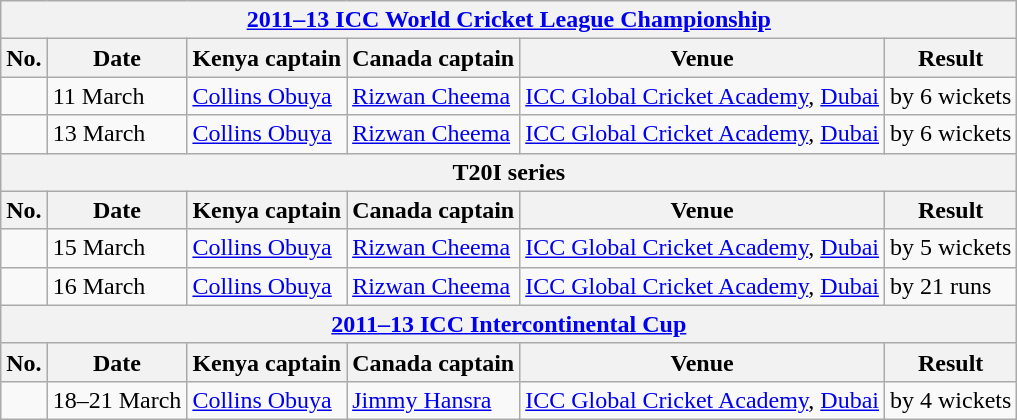<table class="wikitable">
<tr>
<th colspan="6"><a href='#'>2011–13 ICC World Cricket League Championship</a></th>
</tr>
<tr>
<th>No.</th>
<th>Date</th>
<th>Kenya captain</th>
<th>Canada captain</th>
<th>Venue</th>
<th>Result</th>
</tr>
<tr>
<td></td>
<td>11 March</td>
<td><a href='#'>Collins Obuya</a></td>
<td><a href='#'>Rizwan Cheema</a></td>
<td><a href='#'>ICC Global Cricket Academy</a>, <a href='#'>Dubai</a></td>
<td> by 6 wickets</td>
</tr>
<tr>
<td></td>
<td>13 March</td>
<td><a href='#'>Collins Obuya</a></td>
<td><a href='#'>Rizwan Cheema</a></td>
<td><a href='#'>ICC Global Cricket Academy</a>, <a href='#'>Dubai</a></td>
<td> by 6 wickets</td>
</tr>
<tr>
<th colspan="6">T20I series</th>
</tr>
<tr>
<th>No.</th>
<th>Date</th>
<th>Kenya captain</th>
<th>Canada captain</th>
<th>Venue</th>
<th>Result</th>
</tr>
<tr>
<td></td>
<td>15 March</td>
<td><a href='#'>Collins Obuya</a></td>
<td><a href='#'>Rizwan Cheema</a></td>
<td><a href='#'>ICC Global Cricket Academy</a>, <a href='#'>Dubai</a></td>
<td> by 5 wickets</td>
</tr>
<tr>
<td></td>
<td>16 March</td>
<td><a href='#'>Collins Obuya</a></td>
<td><a href='#'>Rizwan Cheema</a></td>
<td><a href='#'>ICC Global Cricket Academy</a>, <a href='#'>Dubai</a></td>
<td> by 21 runs</td>
</tr>
<tr>
<th colspan="6"><a href='#'>2011–13 ICC Intercontinental Cup</a></th>
</tr>
<tr>
<th>No.</th>
<th>Date</th>
<th>Kenya captain</th>
<th>Canada captain</th>
<th>Venue</th>
<th>Result</th>
</tr>
<tr>
<td></td>
<td>18–21 March</td>
<td><a href='#'>Collins Obuya</a></td>
<td><a href='#'>Jimmy Hansra</a></td>
<td><a href='#'>ICC Global Cricket Academy</a>, <a href='#'>Dubai</a></td>
<td> by 4 wickets</td>
</tr>
</table>
